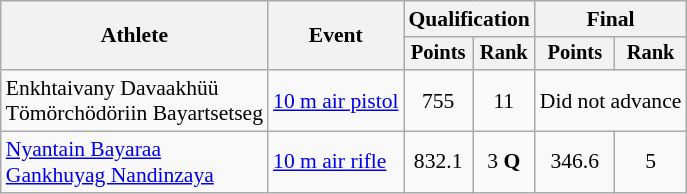<table class=wikitable style=font-size:90%;text-align:center>
<tr>
<th rowspan="2">Athlete</th>
<th rowspan="2">Event</th>
<th colspan=2>Qualification</th>
<th colspan=2>Final</th>
</tr>
<tr style="font-size:95%">
<th>Points</th>
<th>Rank</th>
<th>Points</th>
<th>Rank</th>
</tr>
<tr>
<td align=left>Enkhtaivany Davaakhüü<br>Tömörchödöriin Bayartsetseg</td>
<td align=left><a href='#'>10 m air pistol</a></td>
<td>755</td>
<td>11</td>
<td colspan=2>Did not advance</td>
</tr>
<tr>
<td align=left><a href='#'>Nyantain Bayaraa</a><br><a href='#'>Gankhuyag Nandinzaya</a></td>
<td align=left><a href='#'>10 m air rifle</a></td>
<td>832.1</td>
<td>3 <strong>Q</strong></td>
<td>346.6</td>
<td>5</td>
</tr>
</table>
